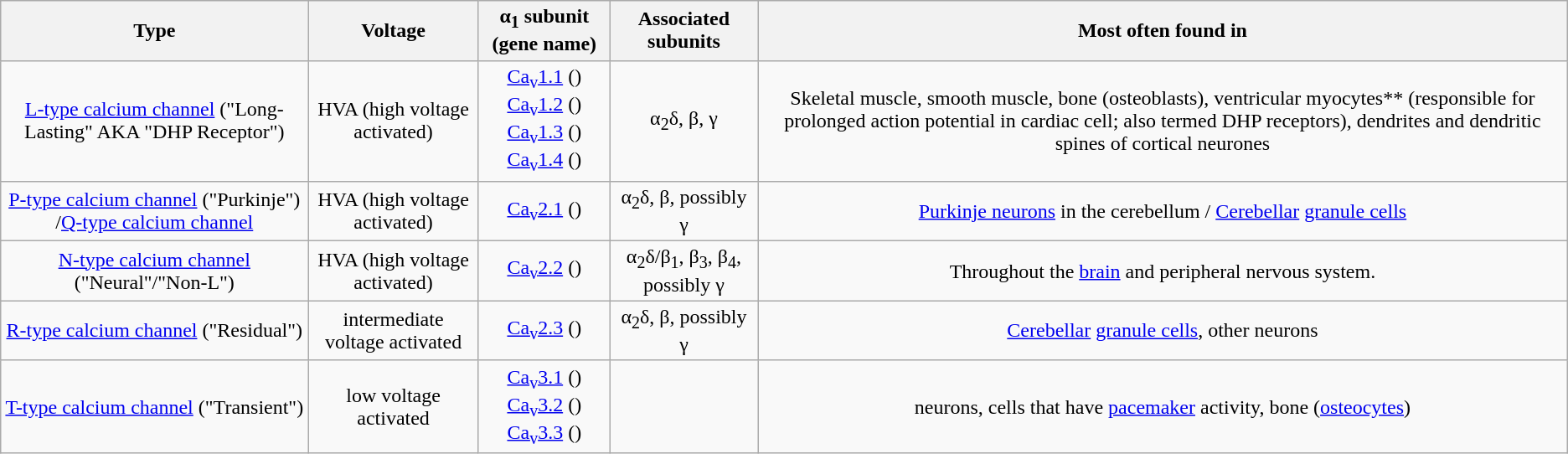<table class="wikitable"  style="text-align:center">
<tr>
<th><strong>Type</strong></th>
<th><strong>Voltage</strong></th>
<th><strong>α<sub>1</sub> subunit (gene name)</strong></th>
<th><strong>Associated subunits</strong></th>
<th><strong>Most often found in</strong></th>
</tr>
<tr>
<td><a href='#'>L-type calcium channel</a> ("Long-Lasting" AKA "DHP Receptor")</td>
<td>HVA (high voltage activated)</td>
<td><a href='#'>Ca<sub>v</sub>1.1</a> ()<br> <a href='#'>Ca<sub>v</sub>1.2</a> () <a href='#'>Ca<sub>v</sub>1.3</a> ()<br> <a href='#'>Ca<sub>v</sub>1.4</a> ()</td>
<td>α<sub>2</sub>δ, β, γ</td>
<td>Skeletal muscle, smooth muscle, bone (osteoblasts), ventricular myocytes** (responsible for prolonged action potential in cardiac cell; also termed DHP receptors), dendrites and dendritic spines of cortical neurones</td>
</tr>
<tr>
<td><a href='#'>P-type calcium channel</a> ("Purkinje") /<a href='#'>Q-type calcium channel</a></td>
<td>HVA (high voltage activated)</td>
<td><a href='#'>Ca<sub>v</sub>2.1</a> ()</td>
<td>α<sub>2</sub>δ, β, possibly γ</td>
<td><a href='#'>Purkinje neurons</a> in the cerebellum / <a href='#'>Cerebellar</a> <a href='#'>granule cells</a></td>
</tr>
<tr>
<td><a href='#'>N-type calcium channel</a> ("Neural"/"Non-L")</td>
<td>HVA (high voltage activated)</td>
<td><a href='#'>Ca<sub>v</sub>2.2</a> ()</td>
<td>α<sub>2</sub>δ/β<sub>1</sub>, β<sub>3</sub>, β<sub>4</sub>, possibly γ</td>
<td>Throughout the <a href='#'>brain</a> and peripheral nervous system.</td>
</tr>
<tr>
<td><a href='#'>R-type calcium channel</a> ("Residual")</td>
<td>intermediate voltage activated</td>
<td><a href='#'>Ca<sub>v</sub>2.3</a> ()</td>
<td>α<sub>2</sub>δ, β, possibly γ</td>
<td><a href='#'>Cerebellar</a> <a href='#'>granule cells</a>, other neurons</td>
</tr>
<tr>
<td><a href='#'>T-type calcium channel</a> ("Transient")</td>
<td>low voltage activated</td>
<td><a href='#'>Ca<sub>v</sub>3.1</a> ()<br> <a href='#'>Ca<sub>v</sub>3.2</a> ()<br> <a href='#'>Ca<sub>v</sub>3.3</a> ()</td>
<td></td>
<td>neurons, cells that have <a href='#'>pacemaker</a> activity, bone (<a href='#'>osteocytes</a>)</td>
</tr>
</table>
